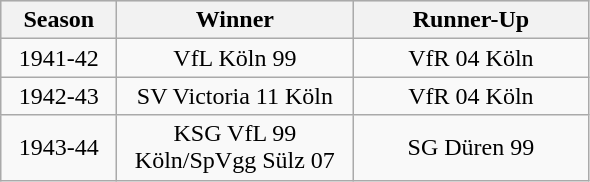<table class="wikitable">
<tr align="center" bgcolor="#dfdfdf">
<th width="70">Season</th>
<th width="150">Winner</th>
<th width="150">Runner-Up</th>
</tr>
<tr align="center">
<td>1941-42</td>
<td>VfL Köln 99</td>
<td>VfR 04 Köln</td>
</tr>
<tr align="center">
<td>1942-43</td>
<td>SV Victoria 11 Köln</td>
<td>VfR 04 Köln</td>
</tr>
<tr align="center">
<td>1943-44</td>
<td>KSG VfL 99 Köln/SpVgg Sülz 07</td>
<td>SG Düren 99</td>
</tr>
</table>
